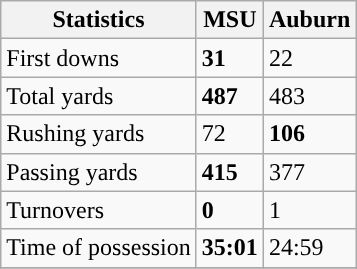<table class="wikitable" style="float: left;">
<tr>
<th>Statistics</th>
<th>MSU</th>
<th>Auburn</th>
</tr>
<tr>
<td>First downs</td>
<td><strong>31</strong></td>
<td>22</td>
</tr>
<tr>
<td>Total yards</td>
<td><strong>487</strong></td>
<td>483</td>
</tr>
<tr>
<td>Rushing yards</td>
<td>72</td>
<td><strong>106</strong></td>
</tr>
<tr>
<td>Passing yards</td>
<td><strong>415</strong></td>
<td>377</td>
</tr>
<tr>
<td>Turnovers</td>
<td><strong>0</strong></td>
<td>1</td>
</tr>
<tr>
<td>Time of possession</td>
<td><strong>35:01</strong></td>
<td>24:59</td>
</tr>
<tr>
</tr>
</table>
